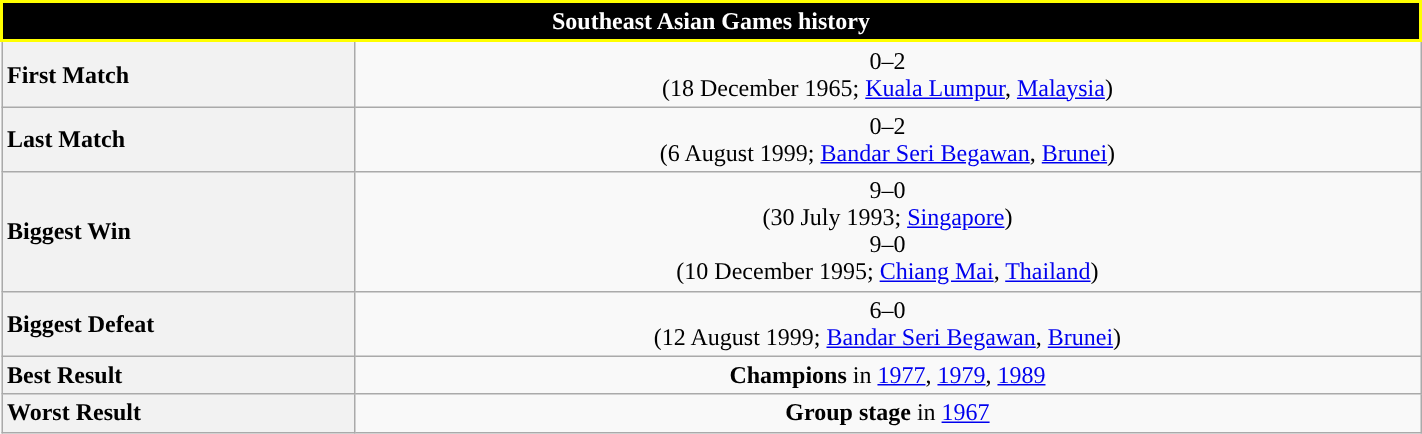<table class="wikitable" width=75% style="text-align:center;font-size:100%;">
<tr>
<th colspan=6 style="background: #000000; color: #FFFFFF; border:2px solid #FFFF00;">Southeast Asian Games history</th>
</tr>
<tr>
<th style="text-align: left;">First Match</th>
<td> 0–2 <br> (18 December 1965; <a href='#'>Kuala Lumpur</a>, <a href='#'>Malaysia</a>)</td>
</tr>
<tr>
<th style="text-align: left;">Last Match</th>
<td> 0–2 <br> (6 August 1999; <a href='#'>Bandar Seri Begawan</a>, <a href='#'>Brunei</a>)</td>
</tr>
<tr>
<th style="text-align: left;">Biggest Win</th>
<td> 9–0 <br> (30 July 1993; <a href='#'>Singapore</a>)<br> 9–0 <br> (10 December 1995; <a href='#'>Chiang Mai</a>, <a href='#'>Thailand</a>)</td>
</tr>
<tr>
<th style="text-align: left;">Biggest Defeat</th>
<td> 6–0 <br> (12 August 1999; <a href='#'>Bandar Seri Begawan</a>, <a href='#'>Brunei</a>)</td>
</tr>
<tr>
<th style="text-align: left;">Best Result</th>
<td><strong>Champions</strong> in <a href='#'>1977</a>, <a href='#'>1979</a>, <a href='#'>1989</a></td>
</tr>
<tr>
<th style="text-align: left;">Worst Result</th>
<td><strong>Group stage</strong> in <a href='#'>1967</a></td>
</tr>
</table>
